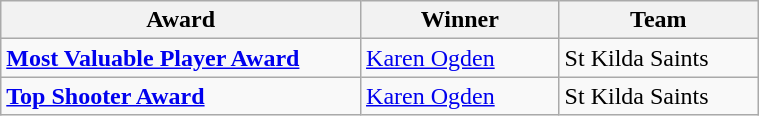<table class="wikitable" style="width: 40%">
<tr>
<th colspan=2 width=150>Award</th>
<th width=125>Winner</th>
<th width=125>Team</th>
</tr>
<tr>
<td colspan=2><strong><a href='#'>Most Valuable Player Award</a></strong></td>
<td> <a href='#'>Karen Ogden</a></td>
<td>St Kilda Saints</td>
</tr>
<tr>
<td colspan=2><strong><a href='#'>Top Shooter Award</a></strong></td>
<td> <a href='#'>Karen Ogden</a></td>
<td>St Kilda Saints</td>
</tr>
</table>
